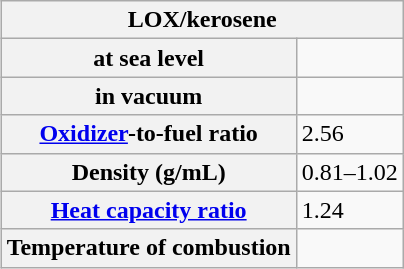<table class="wikitable" style="margin: 0; float: right; clear: right; margin-bottom: 0.5em; margin-left: 1em;">
<tr>
<th colspan="2">LOX/kerosene</th>
</tr>
<tr>
<th scope="row"><a href='#'></a> at sea level</th>
<td></td>
</tr>
<tr>
<th scope="row"><a href='#'></a> in vacuum</th>
<td></td>
</tr>
<tr>
<th scope="row"><a href='#'>Oxidizer</a>-to-fuel ratio</th>
<td>2.56</td>
</tr>
<tr>
<th scope="row">Density (g/mL)</th>
<td>0.81–1.02</td>
</tr>
<tr>
<th scope="row"><a href='#'>Heat capacity ratio</a></th>
<td>1.24</td>
</tr>
<tr>
<th scope="row">Temperature of combustion</th>
<td></td>
</tr>
</table>
